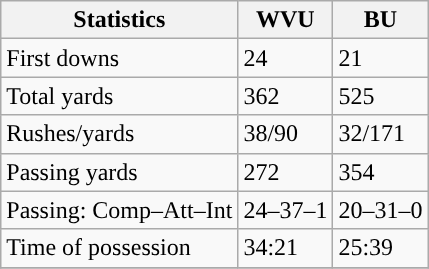<table class="wikitable" style="float: left;">
<tr>
<th>Statistics</th>
<th>WVU</th>
<th>BU</th>
</tr>
<tr>
<td>First downs</td>
<td>24</td>
<td>21</td>
</tr>
<tr>
<td>Total yards</td>
<td>362</td>
<td>525</td>
</tr>
<tr>
<td>Rushes/yards</td>
<td>38/90</td>
<td>32/171</td>
</tr>
<tr>
<td>Passing yards</td>
<td>272</td>
<td>354</td>
</tr>
<tr>
<td>Passing: Comp–Att–Int</td>
<td>24–37–1</td>
<td>20–31–0</td>
</tr>
<tr>
<td>Time of possession</td>
<td>34:21</td>
<td>25:39</td>
</tr>
<tr>
</tr>
</table>
